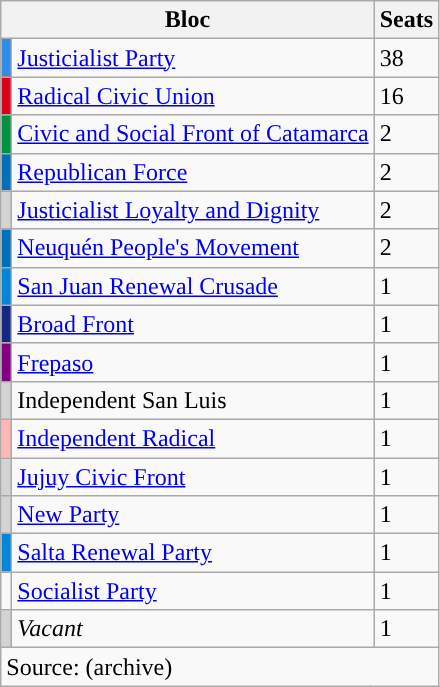<table class="wikitable">
<tr>
<th colspan="2">Bloc</th>
<th>Seats</th>
</tr>
<tr>
<td style="background-color: #318CE7"></td>
<td><a href='#'>Justicialist Party</a></td>
<td>38</td>
</tr>
<tr>
<td style="background-color: #E10019"></td>
<td><a href='#'>Radical Civic Union</a></td>
<td>16</td>
</tr>
<tr>
<td style="background-color: #009241"></td>
<td><a href='#'>Civic and Social Front of Catamarca</a></td>
<td>2</td>
</tr>
<tr>
<td style="background-color: #0070B8"></td>
<td><a href='#'>Republican Force</a></td>
<td>2</td>
</tr>
<tr>
<td style="background-color: #D3D3D3"></td>
<td><a href='#'>Justicialist Loyalty and Dignity</a></td>
<td>2</td>
</tr>
<tr>
<td style="background-color: #0070b8"></td>
<td><a href='#'>Neuquén People's Movement</a></td>
<td>2</td>
</tr>
<tr>
<td style="background-color: #0087DC"></td>
<td><a href='#'>San Juan Renewal Crusade</a></td>
<td>1</td>
</tr>
<tr>
<td style="background-color: #172683"></td>
<td><a href='#'>Broad Front</a></td>
<td>1</td>
</tr>
<tr>
<td style="background-color: purple"></td>
<td><a href='#'>Frepaso</a></td>
<td>1</td>
</tr>
<tr>
<td style="background-color: #D3D3D3"></td>
<td>Independent San Luis</td>
<td>1</td>
</tr>
<tr>
<td style="background-color: #FFB6B6"></td>
<td><a href='#'>Independent Radical</a></td>
<td>1</td>
</tr>
<tr>
<td style="background-color: #D3D3D3"></td>
<td><a href='#'>Jujuy Civic Front</a></td>
<td>1</td>
</tr>
<tr>
<td style="background-color: #D3D3D3"></td>
<td><a href='#'>New Party</a></td>
<td>1</td>
</tr>
<tr>
<td style="background-color: #0087DC"></td>
<td><a href='#'>Salta Renewal Party</a></td>
<td>1</td>
</tr>
<tr>
<td style="background-color: "></td>
<td><a href='#'>Socialist Party</a></td>
<td>1</td>
</tr>
<tr>
<td style="background-color: #D3D3D3"></td>
<td><em>Vacant</em></td>
<td>1</td>
</tr>
<tr>
<td colspan=4>Source:  (archive)</td>
</tr>
</table>
